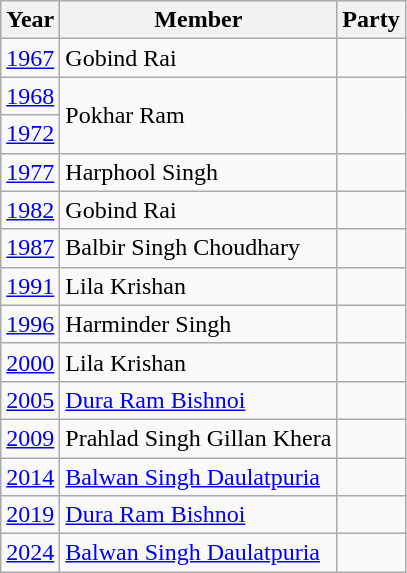<table class="wikitable">
<tr>
<th>Year</th>
<th>Member</th>
<th colspan="2">Party</th>
</tr>
<tr>
<td><a href='#'>1967</a></td>
<td>Gobind Rai</td>
<td></td>
</tr>
<tr>
<td><a href='#'>1968</a></td>
<td rowspan=2>Pokhar Ram</td>
</tr>
<tr>
<td><a href='#'>1972</a></td>
</tr>
<tr>
<td><a href='#'>1977</a></td>
<td>Harphool Singh</td>
<td></td>
</tr>
<tr>
<td><a href='#'>1982</a></td>
<td>Gobind Rai</td>
<td></td>
</tr>
<tr>
<td><a href='#'>1987</a></td>
<td>Balbir Singh Choudhary</td>
<td></td>
</tr>
<tr>
<td><a href='#'>1991</a></td>
<td>Lila Krishan</td>
<td></td>
</tr>
<tr>
<td><a href='#'>1996</a></td>
<td>Harminder Singh</td>
<td></td>
</tr>
<tr>
<td><a href='#'>2000</a></td>
<td>Lila Krishan</td>
<td></td>
</tr>
<tr>
<td><a href='#'>2005</a></td>
<td><a href='#'> Dura Ram Bishnoi</a></td>
<td></td>
</tr>
<tr>
<td><a href='#'>2009</a></td>
<td>Prahlad Singh Gillan Khera</td>
<td></td>
</tr>
<tr>
<td><a href='#'>2014</a></td>
<td><a href='#'>Balwan Singh Daulatpuria</a></td>
<td></td>
</tr>
<tr>
<td><a href='#'>2019</a></td>
<td><a href='#'> Dura Ram Bishnoi</a></td>
<td></td>
</tr>
<tr>
<td><a href='#'>2024</a></td>
<td><a href='#'>Balwan Singh Daulatpuria</a></td>
<td></td>
</tr>
</table>
